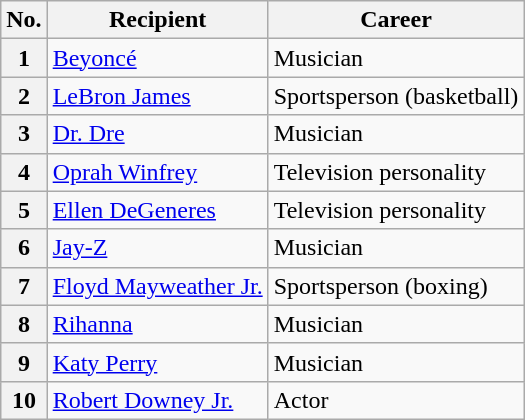<table class="wikitable plainrowheaders">
<tr>
<th scope="col">No.</th>
<th scope="col">Recipient</th>
<th scope="col">Career</th>
</tr>
<tr>
<th scope="row">1</th>
<td> <a href='#'>Beyoncé</a></td>
<td>Musician</td>
</tr>
<tr>
<th scope="row">2</th>
<td> <a href='#'>LeBron James</a></td>
<td>Sportsperson (basketball)</td>
</tr>
<tr>
<th scope="row">3</th>
<td> <a href='#'>Dr. Dre</a></td>
<td>Musician</td>
</tr>
<tr>
<th scope="row">4</th>
<td> <a href='#'>Oprah Winfrey</a></td>
<td>Television personality</td>
</tr>
<tr>
<th scope="row">5</th>
<td> <a href='#'>Ellen DeGeneres</a></td>
<td>Television personality</td>
</tr>
<tr>
<th scope="row">6</th>
<td> <a href='#'>Jay-Z</a></td>
<td>Musician</td>
</tr>
<tr>
<th scope="row">7</th>
<td> <a href='#'>Floyd Mayweather Jr.</a></td>
<td>Sportsperson (boxing)</td>
</tr>
<tr>
<th scope="row">8</th>
<td> <a href='#'>Rihanna</a></td>
<td>Musician</td>
</tr>
<tr>
<th scope="row">9</th>
<td> <a href='#'>Katy Perry</a></td>
<td>Musician</td>
</tr>
<tr>
<th scope="row">10</th>
<td> <a href='#'>Robert Downey Jr.</a></td>
<td>Actor</td>
</tr>
</table>
